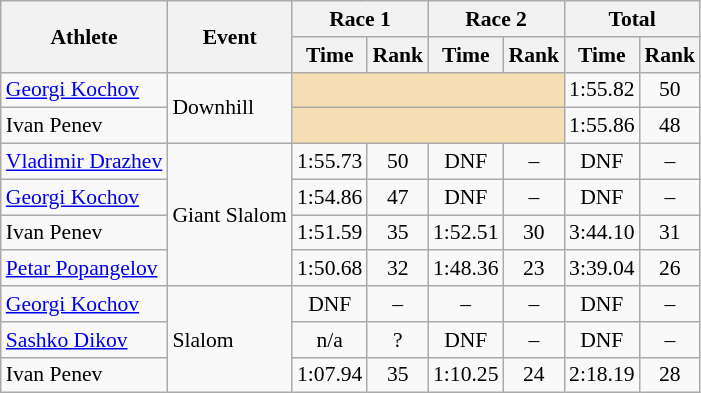<table class="wikitable" style="font-size:90%">
<tr>
<th rowspan="2">Athlete</th>
<th rowspan="2">Event</th>
<th colspan="2">Race 1</th>
<th colspan="2">Race 2</th>
<th colspan="2">Total</th>
</tr>
<tr>
<th>Time</th>
<th>Rank</th>
<th>Time</th>
<th>Rank</th>
<th>Time</th>
<th>Rank</th>
</tr>
<tr>
<td><a href='#'>Georgi Kochov</a></td>
<td rowspan="2">Downhill</td>
<td colspan="4" bgcolor="wheat"></td>
<td align="center">1:55.82</td>
<td align="center">50</td>
</tr>
<tr>
<td>Ivan Penev</td>
<td colspan="4" bgcolor="wheat"></td>
<td align="center">1:55.86</td>
<td align="center">48</td>
</tr>
<tr>
<td><a href='#'>Vladimir Drazhev</a></td>
<td rowspan="4">Giant Slalom</td>
<td align="center">1:55.73</td>
<td align="center">50</td>
<td align="center">DNF</td>
<td align="center">–</td>
<td align="center">DNF</td>
<td align="center">–</td>
</tr>
<tr>
<td><a href='#'>Georgi Kochov</a></td>
<td align="center">1:54.86</td>
<td align="center">47</td>
<td align="center">DNF</td>
<td align="center">–</td>
<td align="center">DNF</td>
<td align="center">–</td>
</tr>
<tr>
<td>Ivan Penev</td>
<td align="center">1:51.59</td>
<td align="center">35</td>
<td align="center">1:52.51</td>
<td align="center">30</td>
<td align="center">3:44.10</td>
<td align="center">31</td>
</tr>
<tr>
<td><a href='#'>Petar Popangelov</a></td>
<td align="center">1:50.68</td>
<td align="center">32</td>
<td align="center">1:48.36</td>
<td align="center">23</td>
<td align="center">3:39.04</td>
<td align="center">26</td>
</tr>
<tr>
<td><a href='#'>Georgi Kochov</a></td>
<td rowspan="3">Slalom</td>
<td align="center">DNF</td>
<td align="center">–</td>
<td align="center">–</td>
<td align="center">–</td>
<td align="center">DNF</td>
<td align="center">–</td>
</tr>
<tr>
<td><a href='#'>Sashko Dikov</a></td>
<td align="center">n/a</td>
<td align="center">?</td>
<td align="center">DNF</td>
<td align="center">–</td>
<td align="center">DNF</td>
<td align="center">–</td>
</tr>
<tr>
<td>Ivan Penev</td>
<td align="center">1:07.94</td>
<td align="center">35</td>
<td align="center">1:10.25</td>
<td align="center">24</td>
<td align="center">2:18.19</td>
<td align="center">28</td>
</tr>
</table>
